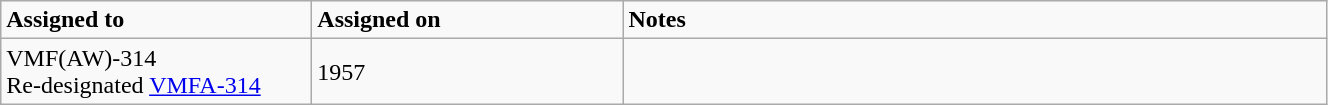<table class="wikitable" style="width: 70%;">
<tr>
<td style="width: 200px;"><strong>Assigned to</strong></td>
<td style="width: 200px;"><strong>Assigned on</strong></td>
<td><strong>Notes</strong></td>
</tr>
<tr>
<td>VMF(AW)-314<br>Re-designated <a href='#'>VMFA-314</a></td>
<td>1957</td>
<td></td>
</tr>
</table>
